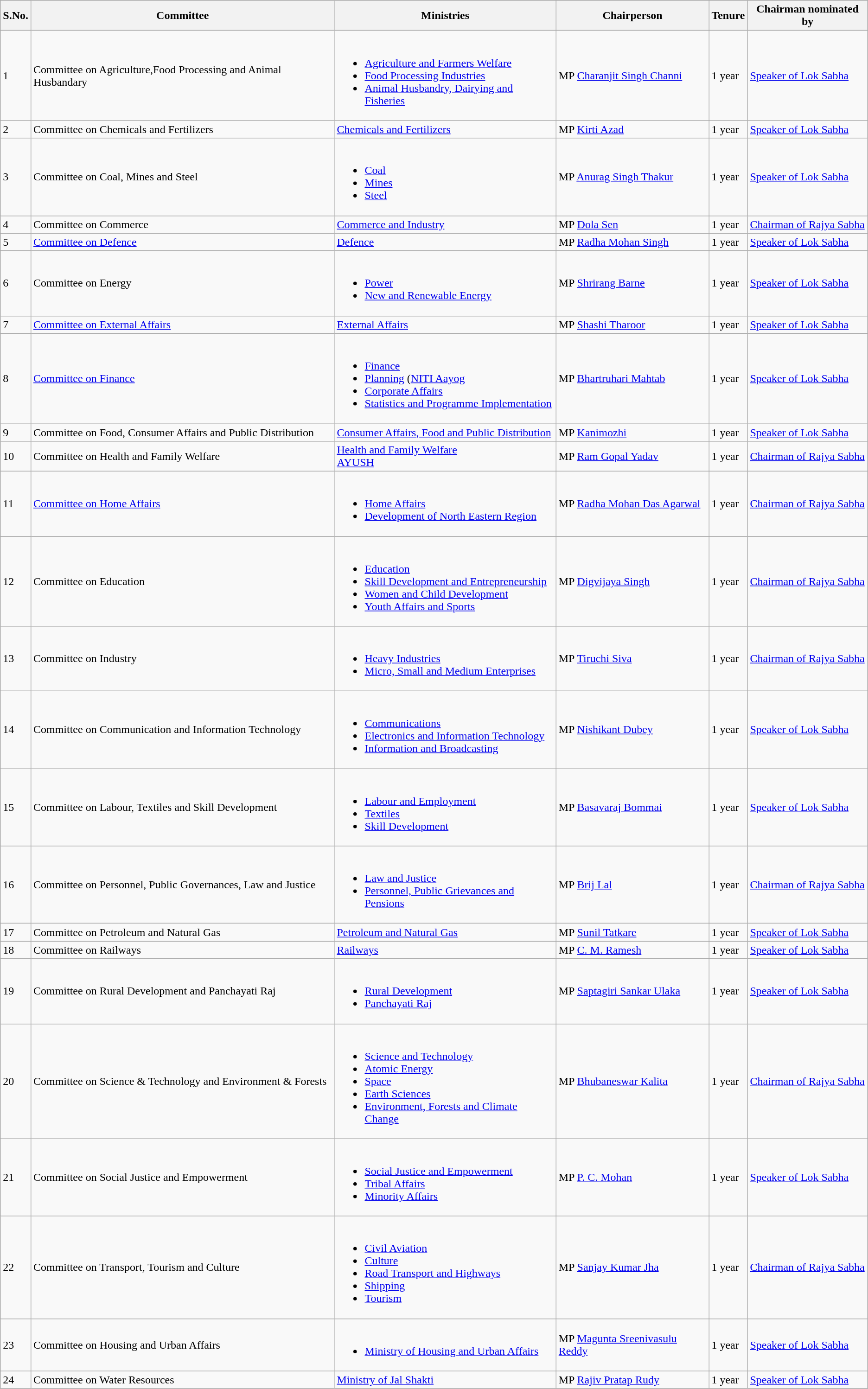<table class="wikitable sortable collapsible" ">
<tr style="text-align: left; background:#f0f0f0;">
<th scope="col">S.No.</th>
<th scope="col">Committee</th>
<th>Ministries</th>
<th>Chairperson</th>
<th>Tenure</th>
<th>Chairman nominated by</th>
</tr>
<tr>
<td>1</td>
<td>Committee on Agriculture,Food Processing and Animal Husbandary</td>
<td><br><ul><li><a href='#'>Agriculture and Farmers Welfare</a></li><li><a href='#'>Food Processing Industries</a></li><li><a href='#'>Animal Husbandry, Dairying and Fisheries</a></li></ul></td>
<td>MP <a href='#'>Charanjit Singh Channi</a></td>
<td>1 year</td>
<td><a href='#'>Speaker of Lok Sabha</a></td>
</tr>
<tr>
<td>2</td>
<td>Committee on Chemicals and Fertilizers </td>
<td><a href='#'>Chemicals and Fertilizers</a></td>
<td>MP <a href='#'>Kirti Azad</a></td>
<td>1 year</td>
<td><a href='#'>Speaker of Lok Sabha</a></td>
</tr>
<tr>
<td>3</td>
<td>Committee on Coal, Mines and Steel </td>
<td><br><ul><li><a href='#'>Coal</a></li><li><a href='#'>Mines</a></li><li><a href='#'>Steel</a></li></ul></td>
<td>MP <a href='#'>Anurag Singh Thakur</a></td>
<td>1 year</td>
<td><a href='#'>Speaker of Lok Sabha</a></td>
</tr>
<tr>
<td>4</td>
<td>Committee on Commerce</td>
<td><a href='#'>Commerce and Industry</a></td>
<td>MP <a href='#'>Dola Sen</a></td>
<td>1 year</td>
<td><a href='#'>Chairman of Rajya Sabha</a></td>
</tr>
<tr>
<td>5</td>
<td><a href='#'>Committee on Defence</a></td>
<td><a href='#'>Defence</a></td>
<td>MP <a href='#'>Radha Mohan Singh</a></td>
<td>1 year</td>
<td><a href='#'>Speaker of Lok Sabha</a></td>
</tr>
<tr>
<td>6</td>
<td>Committee on Energy</td>
<td><br><ul><li><a href='#'>Power</a></li><li><a href='#'>New and Renewable Energy</a></li></ul></td>
<td>MP <a href='#'>Shrirang Barne</a></td>
<td>1 year</td>
<td><a href='#'>Speaker of Lok Sabha</a></td>
</tr>
<tr>
<td>7</td>
<td><a href='#'>Committee on External Affairs</a></td>
<td><a href='#'>External Affairs</a></td>
<td>MP <a href='#'>Shashi Tharoor</a></td>
<td>1 year</td>
<td><a href='#'>Speaker of Lok Sabha</a></td>
</tr>
<tr>
<td>8</td>
<td><a href='#'>Committee on Finance</a></td>
<td><br><ul><li><a href='#'>Finance</a></li><li><a href='#'>Planning</a> (<a href='#'>NITI Aayog</a></li><li><a href='#'>Corporate Affairs</a></li><li><a href='#'>Statistics and Programme Implementation</a></li></ul></td>
<td>MP <a href='#'>Bhartruhari Mahtab</a></td>
<td>1 year</td>
<td><a href='#'>Speaker of Lok Sabha</a></td>
</tr>
<tr>
<td>9</td>
<td>Committee on Food, Consumer Affairs and Public Distribution</td>
<td><a href='#'>Consumer Affairs, Food and Public Distribution</a></td>
<td>MP <a href='#'>Kanimozhi</a></td>
<td>1 year</td>
<td><a href='#'>Speaker of Lok Sabha</a></td>
</tr>
<tr>
<td>10</td>
<td>Committee on Health and Family Welfare</td>
<td><a href='#'>Health and Family Welfare</a><br><a href='#'>AYUSH</a></td>
<td>MP <a href='#'>Ram Gopal Yadav</a></td>
<td>1 year</td>
<td><a href='#'>Chairman of Rajya Sabha</a></td>
</tr>
<tr>
<td>11</td>
<td><a href='#'>Committee on Home Affairs</a></td>
<td><br><ul><li><a href='#'>Home Affairs</a></li><li><a href='#'>Development of North Eastern Region</a></li></ul></td>
<td>MP <a href='#'>Radha Mohan Das Agarwal</a></td>
<td>1 year</td>
<td><a href='#'>Chairman of Rajya Sabha</a></td>
</tr>
<tr>
<td>12</td>
<td>Committee on Education</td>
<td><br><ul><li><a href='#'>Education</a></li><li><a href='#'>Skill Development and Entrepreneurship</a></li><li><a href='#'>Women and Child Development</a></li><li><a href='#'>Youth Affairs and Sports</a></li></ul></td>
<td>MP <a href='#'>Digvijaya Singh</a></td>
<td>1 year</td>
<td><a href='#'>Chairman of Rajya Sabha</a></td>
</tr>
<tr>
<td>13</td>
<td>Committee on Industry</td>
<td><br><ul><li><a href='#'>Heavy Industries</a></li><li><a href='#'>Micro, Small and Medium Enterprises</a></li></ul></td>
<td>MP <a href='#'>Tiruchi Siva</a></td>
<td>1 year</td>
<td><a href='#'>Chairman of Rajya Sabha</a></td>
</tr>
<tr>
<td>14</td>
<td>Committee on Communication and Information Technology</td>
<td><br><ul><li><a href='#'>Communications</a></li><li><a href='#'>Electronics and Information Technology</a></li><li><a href='#'>Information and Broadcasting</a></li></ul></td>
<td>MP <a href='#'>Nishikant Dubey</a></td>
<td>1 year</td>
<td><a href='#'>Speaker of Lok Sabha</a></td>
</tr>
<tr>
<td>15</td>
<td>Committee on Labour, Textiles and Skill Development</td>
<td><br><ul><li><a href='#'>Labour and Employment</a></li><li><a href='#'>Textiles</a></li><li><a href='#'>Skill Development</a></li></ul></td>
<td>MP <a href='#'>Basavaraj Bommai</a></td>
<td>1 year</td>
<td><a href='#'>Speaker of Lok Sabha</a></td>
</tr>
<tr>
<td>16</td>
<td>Committee on Personnel, Public Governances, Law and Justice</td>
<td><br><ul><li><a href='#'>Law and Justice</a></li><li><a href='#'>Personnel, Public Grievances and Pensions</a></li></ul></td>
<td>MP <a href='#'>Brij Lal</a></td>
<td>1 year</td>
<td><a href='#'>Chairman of Rajya Sabha</a></td>
</tr>
<tr>
<td>17</td>
<td>Committee on Petroleum and Natural Gas</td>
<td><a href='#'>Petroleum and Natural Gas</a></td>
<td>MP <a href='#'>Sunil Tatkare</a></td>
<td>1 year</td>
<td><a href='#'>Speaker of Lok Sabha</a></td>
</tr>
<tr https://www.indianmandarins.com/news/parliamentary-committee-on-petroleum-and-natural-gas-constituted/25622>
<td>18</td>
<td>Committee on Railways</td>
<td><a href='#'>Railways</a></td>
<td>MP <a href='#'>C. M. Ramesh</a></td>
<td>1 year</td>
<td><a href='#'>Speaker of Lok Sabha</a></td>
</tr>
<tr>
<td>19</td>
<td>Committee on Rural Development and Panchayati Raj</td>
<td><br><ul><li><a href='#'>Rural Development</a></li><li><a href='#'>Panchayati Raj</a></li></ul></td>
<td>MP <a href='#'>Saptagiri Sankar Ulaka</a></td>
<td>1 year</td>
<td><a href='#'>Speaker of Lok Sabha</a></td>
</tr>
<tr>
<td>20</td>
<td>Committee on Science & Technology and Environment & Forests</td>
<td><br><ul><li><a href='#'>Science and Technology</a></li><li><a href='#'>Atomic Energy</a></li><li><a href='#'>Space</a></li><li><a href='#'>Earth Sciences</a></li><li><a href='#'>Environment, Forests and Climate Change</a></li></ul></td>
<td>MP <a href='#'>Bhubaneswar Kalita</a></td>
<td>1 year</td>
<td><a href='#'>Chairman of Rajya Sabha</a></td>
</tr>
<tr>
<td>21</td>
<td>Committee on Social Justice and Empowerment</td>
<td><br><ul><li><a href='#'>Social Justice and Empowerment</a></li><li><a href='#'>Tribal Affairs</a></li><li><a href='#'>Minority Affairs</a></li></ul></td>
<td>MP <a href='#'>P. C. Mohan</a></td>
<td>1 year</td>
<td><a href='#'>Speaker of Lok Sabha</a></td>
</tr>
<tr>
<td>22</td>
<td>Committee on Transport, Tourism and Culture</td>
<td><br><ul><li><a href='#'>Civil Aviation</a></li><li><a href='#'>Culture</a></li><li><a href='#'>Road Transport and Highways</a></li><li><a href='#'>Shipping</a></li><li><a href='#'>Tourism</a></li></ul></td>
<td>MP <a href='#'>Sanjay Kumar Jha</a></td>
<td>1 year</td>
<td><a href='#'>Chairman of Rajya Sabha</a></td>
</tr>
<tr>
<td>23</td>
<td>Committee on Housing and Urban Affairs</td>
<td><br><ul><li><a href='#'>Ministry of Housing and Urban Affairs</a></li></ul></td>
<td>MP <a href='#'>Magunta Sreenivasulu Reddy</a></td>
<td>1 year</td>
<td><a href='#'>Speaker of Lok Sabha</a></td>
</tr>
<tr>
<td>24</td>
<td>Committee on Water Resources</td>
<td><a href='#'>Ministry of Jal Shakti</a></td>
<td>MP <a href='#'>Rajiv Pratap Rudy</a></td>
<td>1 year</td>
<td><a href='#'>Speaker of Lok Sabha</a></td>
</tr>
</table>
